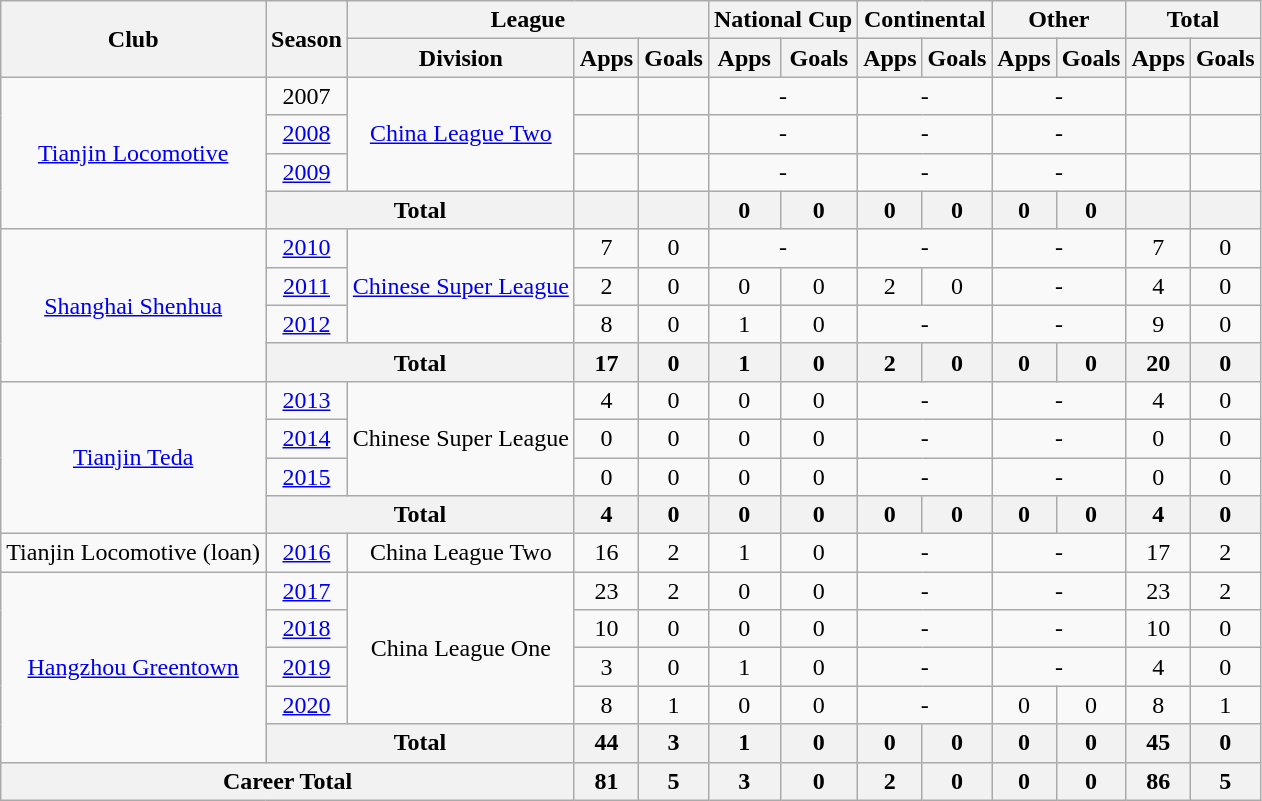<table class="wikitable" style="text-align: center">
<tr>
<th rowspan="2">Club</th>
<th rowspan="2">Season</th>
<th colspan="3">League</th>
<th colspan="2">National Cup</th>
<th colspan="2">Continental</th>
<th colspan="2">Other</th>
<th colspan="2">Total</th>
</tr>
<tr>
<th>Division</th>
<th>Apps</th>
<th>Goals</th>
<th>Apps</th>
<th>Goals</th>
<th>Apps</th>
<th>Goals</th>
<th>Apps</th>
<th>Goals</th>
<th>Apps</th>
<th>Goals</th>
</tr>
<tr>
<td rowspan=4><a href='#'>Tianjin Locomotive</a></td>
<td>2007</td>
<td rowspan=3><a href='#'>China League Two</a></td>
<td></td>
<td></td>
<td colspan="2">-</td>
<td colspan="2">-</td>
<td colspan="2">-</td>
<td></td>
<td></td>
</tr>
<tr>
<td><a href='#'>2008</a></td>
<td></td>
<td></td>
<td colspan="2">-</td>
<td colspan="2">-</td>
<td colspan="2">-</td>
<td></td>
<td></td>
</tr>
<tr>
<td><a href='#'>2009</a></td>
<td></td>
<td></td>
<td colspan="2">-</td>
<td colspan="2">-</td>
<td colspan="2">-</td>
<td></td>
<td></td>
</tr>
<tr>
<th colspan=2>Total</th>
<th></th>
<th></th>
<th>0</th>
<th>0</th>
<th>0</th>
<th>0</th>
<th>0</th>
<th>0</th>
<th></th>
<th></th>
</tr>
<tr>
<td rowspan=4><a href='#'>Shanghai Shenhua</a></td>
<td><a href='#'>2010</a></td>
<td rowspan=3><a href='#'>Chinese Super League</a></td>
<td>7</td>
<td>0</td>
<td colspan="2">-</td>
<td colspan="2">-</td>
<td colspan="2">-</td>
<td>7</td>
<td>0</td>
</tr>
<tr>
<td><a href='#'>2011</a></td>
<td>2</td>
<td>0</td>
<td>0</td>
<td>0</td>
<td>2</td>
<td>0</td>
<td colspan="2">-</td>
<td>4</td>
<td>0</td>
</tr>
<tr>
<td><a href='#'>2012</a></td>
<td>8</td>
<td>0</td>
<td>1</td>
<td>0</td>
<td colspan="2">-</td>
<td colspan="2">-</td>
<td>9</td>
<td>0</td>
</tr>
<tr>
<th colspan=2>Total</th>
<th>17</th>
<th>0</th>
<th>1</th>
<th>0</th>
<th>2</th>
<th>0</th>
<th>0</th>
<th>0</th>
<th>20</th>
<th>0</th>
</tr>
<tr>
<td rowspan=4><a href='#'>Tianjin Teda</a></td>
<td><a href='#'>2013</a></td>
<td rowspan=3>Chinese Super League</td>
<td>4</td>
<td>0</td>
<td>0</td>
<td>0</td>
<td colspan="2">-</td>
<td colspan="2">-</td>
<td>4</td>
<td>0</td>
</tr>
<tr>
<td><a href='#'>2014</a></td>
<td>0</td>
<td>0</td>
<td>0</td>
<td>0</td>
<td colspan="2">-</td>
<td colspan="2">-</td>
<td>0</td>
<td>0</td>
</tr>
<tr>
<td><a href='#'>2015</a></td>
<td>0</td>
<td>0</td>
<td>0</td>
<td>0</td>
<td colspan="2">-</td>
<td colspan="2">-</td>
<td>0</td>
<td>0</td>
</tr>
<tr>
<th colspan=2>Total</th>
<th>4</th>
<th>0</th>
<th>0</th>
<th>0</th>
<th>0</th>
<th>0</th>
<th>0</th>
<th>0</th>
<th>4</th>
<th>0</th>
</tr>
<tr>
<td>Tianjin Locomotive (loan)</td>
<td><a href='#'>2016</a></td>
<td>China League Two</td>
<td>16</td>
<td>2</td>
<td>1</td>
<td>0</td>
<td colspan="2">-</td>
<td colspan="2">-</td>
<td>17</td>
<td>2</td>
</tr>
<tr>
<td rowspan=5><a href='#'>Hangzhou Greentown</a></td>
<td><a href='#'>2017</a></td>
<td rowspan=4>China League One</td>
<td>23</td>
<td>2</td>
<td>0</td>
<td>0</td>
<td colspan="2">-</td>
<td colspan="2">-</td>
<td>23</td>
<td>2</td>
</tr>
<tr>
<td><a href='#'>2018</a></td>
<td>10</td>
<td>0</td>
<td>0</td>
<td>0</td>
<td colspan="2">-</td>
<td colspan="2">-</td>
<td>10</td>
<td>0</td>
</tr>
<tr>
<td><a href='#'>2019</a></td>
<td>3</td>
<td>0</td>
<td>1</td>
<td>0</td>
<td colspan="2">-</td>
<td colspan="2">-</td>
<td>4</td>
<td>0</td>
</tr>
<tr>
<td><a href='#'>2020</a></td>
<td>8</td>
<td>1</td>
<td>0</td>
<td>0</td>
<td colspan="2">-</td>
<td>0</td>
<td>0</td>
<td>8</td>
<td>1</td>
</tr>
<tr>
<th colspan=2>Total</th>
<th>44</th>
<th>3</th>
<th>1</th>
<th>0</th>
<th>0</th>
<th>0</th>
<th>0</th>
<th>0</th>
<th>45</th>
<th>0</th>
</tr>
<tr>
<th colspan=3>Career Total</th>
<th>81</th>
<th>5</th>
<th>3</th>
<th>0</th>
<th>2</th>
<th>0</th>
<th>0</th>
<th>0</th>
<th>86</th>
<th>5</th>
</tr>
</table>
